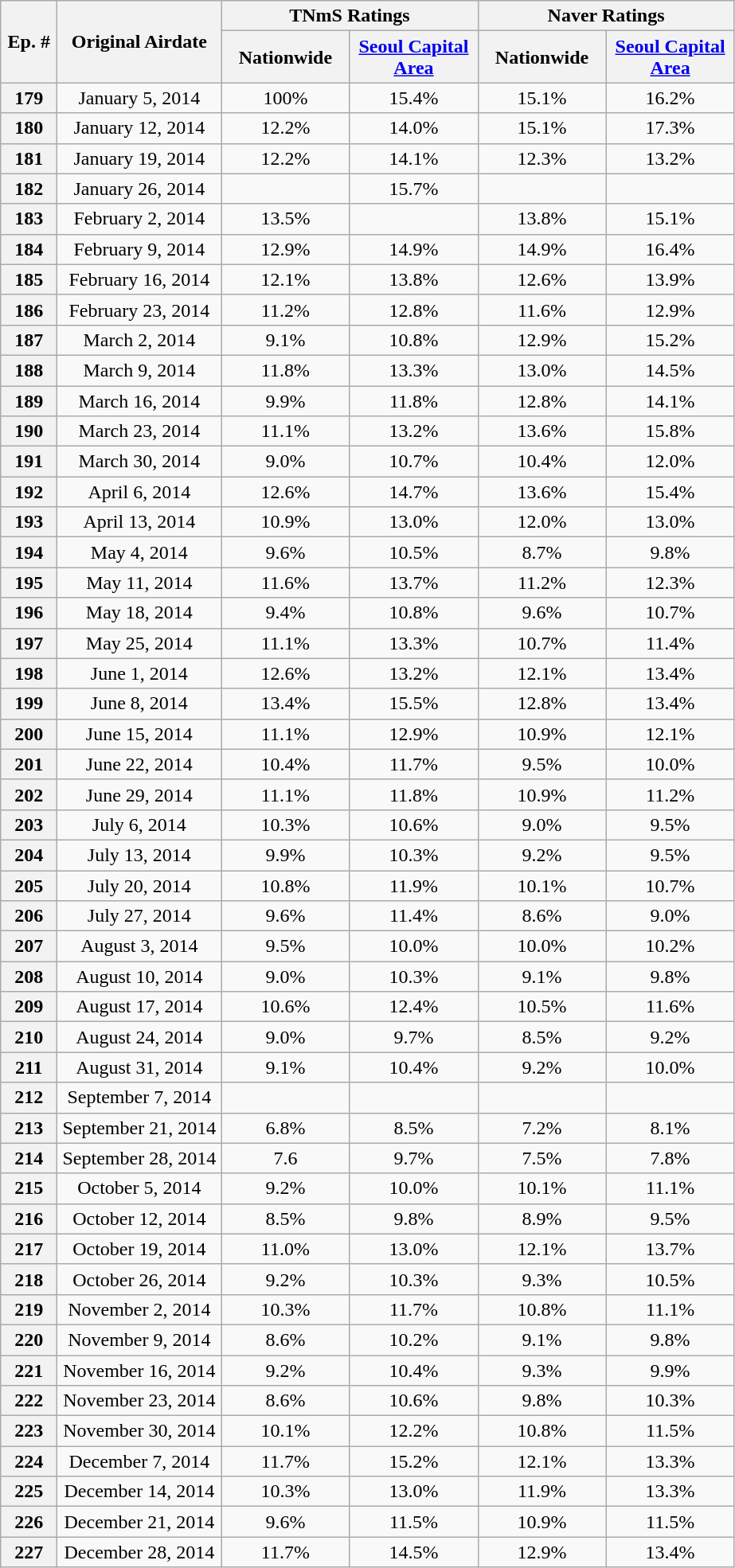<table class=wikitable style="text-align:center">
<tr>
<th rowspan="2" style="width:40px;">Ep. #</th>
<th rowspan="2" style="width:130px;">Original Airdate</th>
<th colspan="2">TNmS Ratings</th>
<th colspan="2">Naver Ratings</th>
</tr>
<tr>
<th width=100>Nationwide</th>
<th width=100><a href='#'>Seoul Capital Area</a></th>
<th width=100>Nationwide</th>
<th width=100><a href='#'>Seoul Capital Area</a></th>
</tr>
<tr>
<th>179</th>
<td>January 5, 2014</td>
<td>100%</td>
<td>15.4%</td>
<td>15.1%</td>
<td>16.2%</td>
</tr>
<tr>
<th>180</th>
<td>January 12, 2014</td>
<td>12.2%</td>
<td>14.0%</td>
<td>15.1%</td>
<td>17.3%</td>
</tr>
<tr>
<th>181</th>
<td>January 19, 2014</td>
<td>12.2%</td>
<td>14.1%</td>
<td>12.3%</td>
<td>13.2%</td>
</tr>
<tr>
<th>182</th>
<td>January 26, 2014</td>
<td></td>
<td>15.7%</td>
<td></td>
<td></td>
</tr>
<tr>
<th>183</th>
<td>February 2, 2014</td>
<td>13.5%</td>
<td></td>
<td>13.8%</td>
<td>15.1%</td>
</tr>
<tr>
<th>184</th>
<td>February 9, 2014</td>
<td>12.9%</td>
<td>14.9%</td>
<td>14.9%</td>
<td>16.4%</td>
</tr>
<tr>
<th>185</th>
<td>February 16, 2014</td>
<td>12.1%</td>
<td>13.8%</td>
<td>12.6%</td>
<td>13.9%</td>
</tr>
<tr>
<th>186</th>
<td>February 23, 2014</td>
<td>11.2%</td>
<td>12.8%</td>
<td>11.6%</td>
<td>12.9%</td>
</tr>
<tr>
<th>187</th>
<td>March 2, 2014</td>
<td>9.1%</td>
<td>10.8%</td>
<td>12.9%</td>
<td>15.2%</td>
</tr>
<tr>
<th>188</th>
<td>March 9, 2014</td>
<td>11.8%</td>
<td>13.3%</td>
<td>13.0%</td>
<td>14.5%</td>
</tr>
<tr>
<th>189</th>
<td>March 16, 2014</td>
<td>9.9%</td>
<td>11.8%</td>
<td>12.8%</td>
<td>14.1%</td>
</tr>
<tr>
<th>190</th>
<td>March 23, 2014</td>
<td>11.1%</td>
<td>13.2%</td>
<td>13.6%</td>
<td>15.8%</td>
</tr>
<tr>
<th>191</th>
<td>March 30, 2014</td>
<td>9.0%</td>
<td>10.7%</td>
<td>10.4%</td>
<td>12.0%</td>
</tr>
<tr>
<th>192</th>
<td>April 6, 2014</td>
<td>12.6%</td>
<td>14.7%</td>
<td>13.6%</td>
<td>15.4%</td>
</tr>
<tr>
<th>193</th>
<td>April 13, 2014</td>
<td>10.9%</td>
<td>13.0%</td>
<td>12.0%</td>
<td>13.0%</td>
</tr>
<tr>
<th>194</th>
<td>May 4, 2014</td>
<td>9.6%</td>
<td>10.5%</td>
<td>8.7%</td>
<td>9.8%</td>
</tr>
<tr>
<th>195</th>
<td>May 11, 2014</td>
<td>11.6%</td>
<td>13.7%</td>
<td>11.2%</td>
<td>12.3%</td>
</tr>
<tr>
<th>196</th>
<td>May 18, 2014</td>
<td>9.4%</td>
<td>10.8%</td>
<td>9.6%</td>
<td>10.7%</td>
</tr>
<tr>
<th>197</th>
<td>May 25, 2014</td>
<td>11.1%</td>
<td>13.3%</td>
<td>10.7%</td>
<td>11.4%</td>
</tr>
<tr>
<th>198</th>
<td>June 1, 2014</td>
<td>12.6%</td>
<td>13.2%</td>
<td>12.1%</td>
<td>13.4%</td>
</tr>
<tr>
<th>199</th>
<td>June 8, 2014</td>
<td>13.4%</td>
<td>15.5%</td>
<td>12.8%</td>
<td>13.4%</td>
</tr>
<tr>
<th>200</th>
<td>June 15, 2014</td>
<td>11.1%</td>
<td>12.9%</td>
<td>10.9%</td>
<td>12.1%</td>
</tr>
<tr>
<th>201</th>
<td>June 22, 2014</td>
<td>10.4%</td>
<td>11.7%</td>
<td>9.5%</td>
<td>10.0%</td>
</tr>
<tr>
<th>202</th>
<td>June 29, 2014</td>
<td>11.1%</td>
<td>11.8%</td>
<td>10.9%</td>
<td>11.2%</td>
</tr>
<tr>
<th>203</th>
<td>July 6, 2014</td>
<td>10.3%</td>
<td>10.6%</td>
<td>9.0%</td>
<td>9.5%</td>
</tr>
<tr>
<th>204</th>
<td>July 13, 2014</td>
<td>9.9%</td>
<td>10.3%</td>
<td>9.2%</td>
<td>9.5%</td>
</tr>
<tr>
<th>205</th>
<td>July 20, 2014</td>
<td>10.8%</td>
<td>11.9%</td>
<td>10.1%</td>
<td>10.7%</td>
</tr>
<tr>
<th>206</th>
<td>July 27, 2014</td>
<td>9.6%</td>
<td>11.4%</td>
<td>8.6%</td>
<td>9.0%</td>
</tr>
<tr>
<th>207</th>
<td>August 3, 2014</td>
<td>9.5%</td>
<td>10.0%</td>
<td>10.0%</td>
<td>10.2%</td>
</tr>
<tr>
<th>208</th>
<td>August 10, 2014</td>
<td>9.0%</td>
<td>10.3%</td>
<td>9.1%</td>
<td>9.8%</td>
</tr>
<tr>
<th>209</th>
<td>August 17, 2014</td>
<td>10.6%</td>
<td>12.4%</td>
<td>10.5%</td>
<td>11.6%</td>
</tr>
<tr>
<th>210</th>
<td>August 24, 2014</td>
<td>9.0%</td>
<td>9.7%</td>
<td>8.5%</td>
<td>9.2%</td>
</tr>
<tr>
<th>211</th>
<td>August 31, 2014</td>
<td>9.1%</td>
<td>10.4%</td>
<td>9.2%</td>
<td>10.0%</td>
</tr>
<tr>
<th>212</th>
<td>September 7, 2014</td>
<td></td>
<td></td>
<td></td>
<td></td>
</tr>
<tr>
<th>213</th>
<td>September 21, 2014</td>
<td>6.8%</td>
<td>8.5%</td>
<td>7.2%</td>
<td>8.1%</td>
</tr>
<tr>
<th>214</th>
<td>September 28, 2014</td>
<td>7.6</td>
<td>9.7%</td>
<td>7.5%</td>
<td>7.8%</td>
</tr>
<tr>
<th>215</th>
<td>October 5, 2014</td>
<td>9.2%</td>
<td>10.0%</td>
<td>10.1%</td>
<td>11.1%</td>
</tr>
<tr>
<th>216</th>
<td>October 12, 2014</td>
<td>8.5%</td>
<td>9.8%</td>
<td>8.9%</td>
<td>9.5%</td>
</tr>
<tr>
<th>217</th>
<td>October 19, 2014</td>
<td>11.0%</td>
<td>13.0%</td>
<td>12.1%</td>
<td>13.7%</td>
</tr>
<tr>
<th>218</th>
<td>October 26, 2014</td>
<td>9.2%</td>
<td>10.3%</td>
<td>9.3%</td>
<td>10.5%</td>
</tr>
<tr>
<th>219</th>
<td>November 2, 2014</td>
<td>10.3%</td>
<td>11.7%</td>
<td>10.8%</td>
<td>11.1%</td>
</tr>
<tr>
<th>220</th>
<td>November 9, 2014</td>
<td>8.6%</td>
<td>10.2%</td>
<td>9.1%</td>
<td>9.8%</td>
</tr>
<tr>
<th>221</th>
<td>November 16, 2014</td>
<td>9.2%</td>
<td>10.4%</td>
<td>9.3%</td>
<td>9.9%</td>
</tr>
<tr>
<th>222</th>
<td>November 23, 2014</td>
<td>8.6%</td>
<td>10.6%</td>
<td>9.8%</td>
<td>10.3%</td>
</tr>
<tr>
<th>223</th>
<td>November 30, 2014</td>
<td>10.1%</td>
<td>12.2%</td>
<td>10.8%</td>
<td>11.5%</td>
</tr>
<tr>
<th>224</th>
<td>December 7, 2014</td>
<td>11.7%</td>
<td>15.2%</td>
<td>12.1%</td>
<td>13.3%</td>
</tr>
<tr>
<th>225</th>
<td>December 14, 2014</td>
<td>10.3%</td>
<td>13.0%</td>
<td>11.9%</td>
<td>13.3%</td>
</tr>
<tr>
<th>226</th>
<td>December 21, 2014</td>
<td>9.6%</td>
<td>11.5%</td>
<td>10.9%</td>
<td>11.5%</td>
</tr>
<tr>
<th>227</th>
<td>December 28, 2014</td>
<td>11.7%</td>
<td>14.5%</td>
<td>12.9%</td>
<td>13.4%</td>
</tr>
</table>
